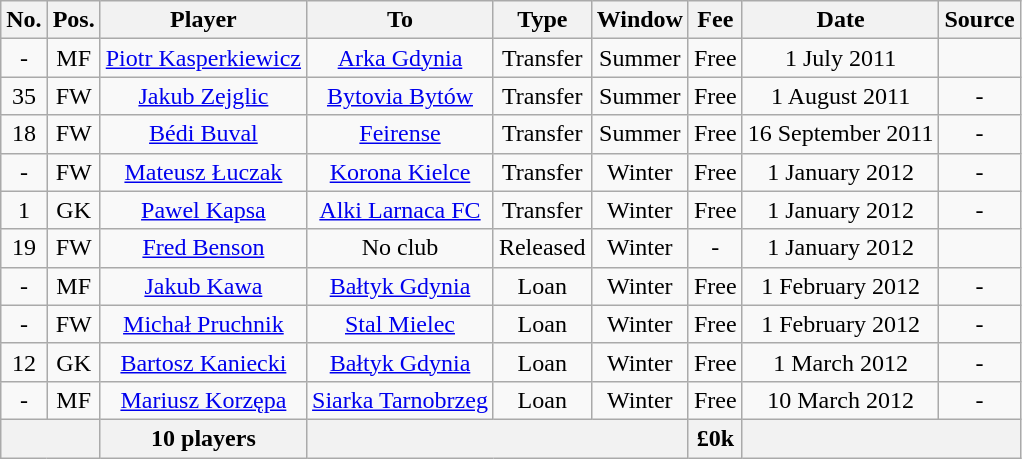<table class="wikitable" style="text-align: center">
<tr>
<th>No.</th>
<th>Pos.</th>
<th>Player</th>
<th>To</th>
<th>Type</th>
<th>Window</th>
<th>Fee</th>
<th>Date</th>
<th>Source</th>
</tr>
<tr>
<td>-</td>
<td>MF</td>
<td><a href='#'>Piotr Kasperkiewicz</a></td>
<td><a href='#'>Arka Gdynia</a></td>
<td>Transfer</td>
<td>Summer</td>
<td>Free</td>
<td>1 July 2011</td>
<td></td>
</tr>
<tr>
<td>35</td>
<td>FW</td>
<td><a href='#'>Jakub Zejglic</a></td>
<td><a href='#'>Bytovia Bytów</a></td>
<td>Transfer</td>
<td>Summer</td>
<td>Free</td>
<td>1 August 2011</td>
<td>-</td>
</tr>
<tr>
<td>18</td>
<td>FW</td>
<td><a href='#'>Bédi Buval</a></td>
<td><a href='#'>Feirense</a></td>
<td>Transfer</td>
<td>Summer</td>
<td>Free</td>
<td>16 September 2011</td>
<td>-</td>
</tr>
<tr>
<td>-</td>
<td>FW</td>
<td><a href='#'>Mateusz Łuczak</a></td>
<td><a href='#'>Korona Kielce</a></td>
<td>Transfer</td>
<td>Winter</td>
<td>Free</td>
<td>1 January 2012</td>
<td>-</td>
</tr>
<tr>
<td>1</td>
<td>GK</td>
<td><a href='#'>Pawel Kapsa</a></td>
<td><a href='#'>Alki Larnaca FC</a></td>
<td>Transfer</td>
<td>Winter</td>
<td>Free</td>
<td>1 January 2012</td>
<td>-</td>
</tr>
<tr>
<td>19</td>
<td>FW</td>
<td><a href='#'>Fred Benson</a></td>
<td>No club</td>
<td>Released</td>
<td>Winter</td>
<td>-</td>
<td>1 January 2012</td>
<td></td>
</tr>
<tr>
<td>-</td>
<td>MF</td>
<td><a href='#'>Jakub Kawa</a></td>
<td><a href='#'>Bałtyk Gdynia</a></td>
<td>Loan</td>
<td>Winter</td>
<td>Free</td>
<td>1 February 2012</td>
<td>-</td>
</tr>
<tr>
<td>-</td>
<td>FW</td>
<td><a href='#'>Michał Pruchnik</a></td>
<td><a href='#'>Stal Mielec</a></td>
<td>Loan</td>
<td>Winter</td>
<td>Free</td>
<td>1 February 2012</td>
<td>-</td>
</tr>
<tr>
<td>12</td>
<td>GK</td>
<td><a href='#'>Bartosz Kaniecki</a></td>
<td><a href='#'>Bałtyk Gdynia</a></td>
<td>Loan</td>
<td>Winter</td>
<td>Free</td>
<td>1 March 2012</td>
<td>-</td>
</tr>
<tr>
<td>-</td>
<td>MF</td>
<td><a href='#'>Mariusz Korzępa</a></td>
<td><a href='#'>Siarka Tarnobrzeg</a></td>
<td>Loan</td>
<td>Winter</td>
<td>Free</td>
<td>10 March 2012</td>
<td>-</td>
</tr>
<tr>
<th colspan=2></th>
<th>10 players</th>
<th colspan=3></th>
<th>£0k</th>
<th colspan=2></th>
</tr>
</table>
